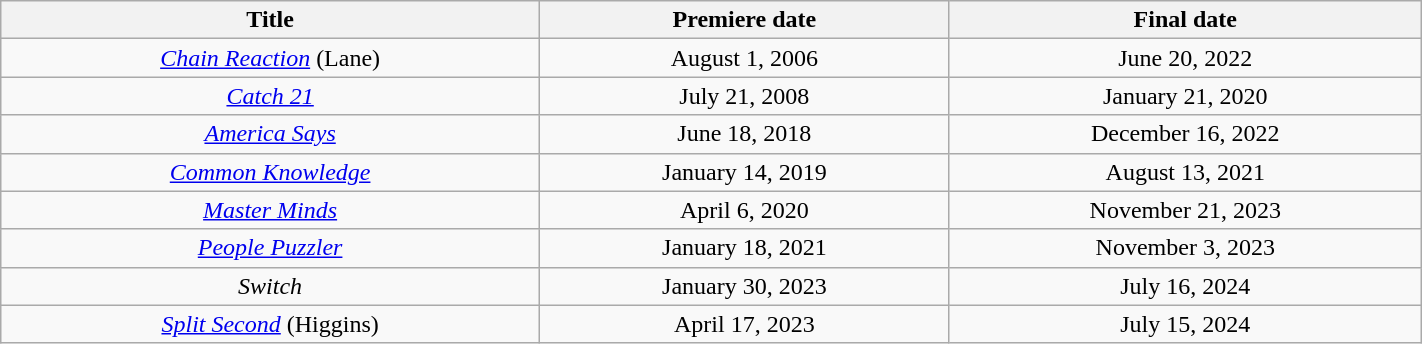<table class="wikitable plainrowheaders sortable" style="width:75%;text-align:center;">
<tr>
<th>Title</th>
<th>Premiere date</th>
<th>Final date</th>
</tr>
<tr>
<td><em><a href='#'>Chain Reaction</a> </em> (Lane)</td>
<td>August 1, 2006</td>
<td>June 20, 2022</td>
</tr>
<tr>
<td><em><a href='#'>Catch 21</a></em></td>
<td>July 21, 2008</td>
<td>January 21, 2020</td>
</tr>
<tr>
<td><em><a href='#'>America Says</a></em></td>
<td>June 18, 2018</td>
<td>December 16, 2022</td>
</tr>
<tr>
<td><em><a href='#'>Common Knowledge</a></em></td>
<td>January 14, 2019</td>
<td>August 13, 2021</td>
</tr>
<tr>
<td><em><a href='#'>Master Minds</a></em></td>
<td>April 6, 2020</td>
<td>November 21, 2023</td>
</tr>
<tr>
<td><em><a href='#'>People Puzzler</a></em></td>
<td>January 18, 2021</td>
<td>November 3, 2023</td>
</tr>
<tr>
<td><em>Switch</em></td>
<td>January 30, 2023</td>
<td>July 16, 2024</td>
</tr>
<tr>
<td><em><a href='#'>Split Second</a></em> (Higgins)</td>
<td>April 17, 2023</td>
<td>July 15, 2024</td>
</tr>
</table>
